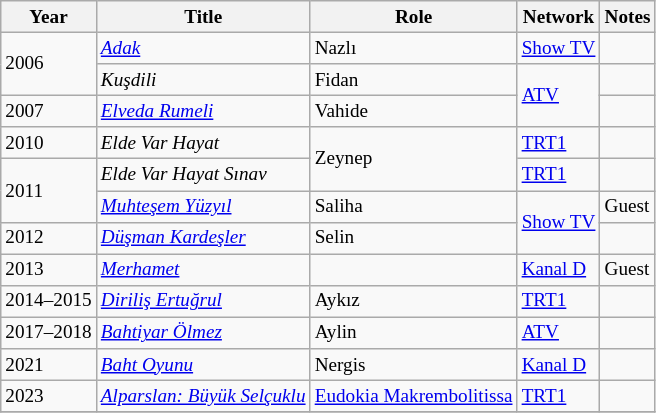<table class="wikitable" style="font-size: 80%;">
<tr>
<th>Year</th>
<th>Title</th>
<th>Role</th>
<th>Network</th>
<th>Notes</th>
</tr>
<tr>
<td rowspan="2">2006</td>
<td><em><a href='#'>Adak</a></em></td>
<td>Nazlı</td>
<td><a href='#'>Show TV</a></td>
<td></td>
</tr>
<tr>
<td><em>Kuşdili</em></td>
<td>Fidan</td>
<td rowspan="2"><a href='#'>ATV</a></td>
<td></td>
</tr>
<tr>
<td>2007</td>
<td><em><a href='#'>Elveda Rumeli</a></em></td>
<td>Vahide</td>
<td></td>
</tr>
<tr>
<td>2010</td>
<td><em>Elde Var Hayat</em></td>
<td rowspan="2">Zeynep</td>
<td><a href='#'>TRT1</a></td>
</tr>
<tr>
<td rowspan="2">2011</td>
<td><em>Elde Var Hayat Sınav</em></td>
<td><a href='#'>TRT1</a></td>
<td></td>
</tr>
<tr>
<td><em><a href='#'>Muhteşem Yüzyıl</a></em></td>
<td>Saliha</td>
<td rowspan="2"><a href='#'>Show TV</a></td>
<td>Guest</td>
</tr>
<tr>
<td>2012</td>
<td><em><a href='#'>Düşman Kardeşler</a></em></td>
<td>Selin</td>
<td></td>
</tr>
<tr>
<td>2013</td>
<td><em><a href='#'>Merhamet</a></em></td>
<td></td>
<td><a href='#'>Kanal D</a></td>
<td>Guest</td>
</tr>
<tr>
<td>2014–2015</td>
<td><em><a href='#'>Diriliş Ertuğrul</a></em></td>
<td>Aykız</td>
<td><a href='#'>TRT1</a></td>
<td></td>
</tr>
<tr>
<td>2017–2018</td>
<td><em><a href='#'>Bahtiyar Ölmez</a></em></td>
<td>Aylin</td>
<td><a href='#'>ATV</a></td>
<td></td>
</tr>
<tr>
<td>2021</td>
<td><em><a href='#'>Baht Oyunu</a></em></td>
<td>Nergis</td>
<td><a href='#'>Kanal D</a></td>
<td></td>
</tr>
<tr>
<td>2023</td>
<td><em><a href='#'>Alparslan: Büyük Selçuklu</a></em></td>
<td><a href='#'>Eudokia Makrembolitissa</a></td>
<td><a href='#'>TRT1</a></td>
<td></td>
</tr>
<tr>
</tr>
</table>
